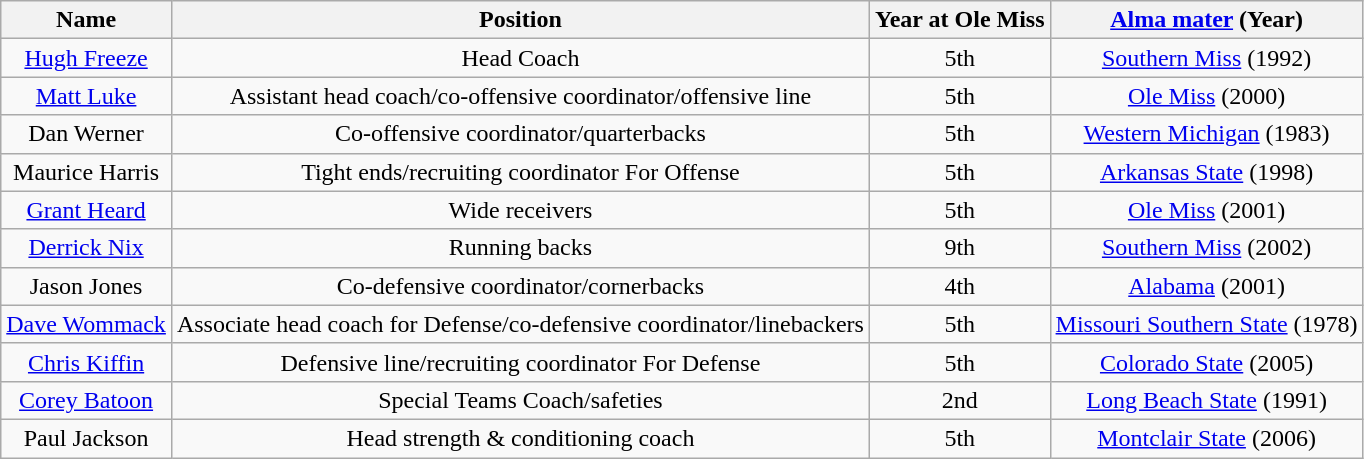<table class="wikitable" style="text-align:center;">
<tr>
<th>Name</th>
<th>Position</th>
<th>Year at Ole Miss</th>
<th><a href='#'>Alma mater</a> (Year)</th>
</tr>
<tr>
<td><a href='#'>Hugh Freeze</a></td>
<td>Head Coach</td>
<td>5th</td>
<td><a href='#'>Southern Miss</a> (1992)</td>
</tr>
<tr>
<td><a href='#'>Matt Luke</a></td>
<td>Assistant head coach/co-offensive coordinator/offensive line</td>
<td>5th</td>
<td><a href='#'>Ole Miss</a> (2000)</td>
</tr>
<tr>
<td>Dan Werner</td>
<td>Co-offensive coordinator/quarterbacks</td>
<td>5th</td>
<td><a href='#'>Western Michigan</a> (1983)</td>
</tr>
<tr>
<td>Maurice Harris</td>
<td>Tight ends/recruiting coordinator For Offense</td>
<td>5th</td>
<td><a href='#'>Arkansas State</a> (1998)</td>
</tr>
<tr>
<td><a href='#'>Grant Heard</a></td>
<td>Wide receivers</td>
<td>5th</td>
<td><a href='#'>Ole Miss</a> (2001)</td>
</tr>
<tr>
<td><a href='#'>Derrick Nix</a></td>
<td>Running backs</td>
<td>9th</td>
<td><a href='#'>Southern Miss</a> (2002)</td>
</tr>
<tr>
<td>Jason Jones</td>
<td>Co-defensive coordinator/cornerbacks</td>
<td>4th</td>
<td><a href='#'>Alabama</a> (2001)</td>
</tr>
<tr>
<td><a href='#'>Dave Wommack</a></td>
<td>Associate head coach for Defense/co-defensive coordinator/linebackers</td>
<td>5th</td>
<td><a href='#'>Missouri Southern State</a> (1978)</td>
</tr>
<tr>
<td><a href='#'>Chris Kiffin</a></td>
<td>Defensive line/recruiting coordinator For Defense</td>
<td>5th</td>
<td><a href='#'>Colorado State</a> (2005)</td>
</tr>
<tr>
<td><a href='#'>Corey Batoon</a></td>
<td>Special Teams Coach/safeties</td>
<td>2nd</td>
<td><a href='#'>Long Beach State</a> (1991)</td>
</tr>
<tr>
<td>Paul Jackson</td>
<td>Head strength & conditioning coach</td>
<td>5th</td>
<td><a href='#'>Montclair State</a> (2006)</td>
</tr>
</table>
